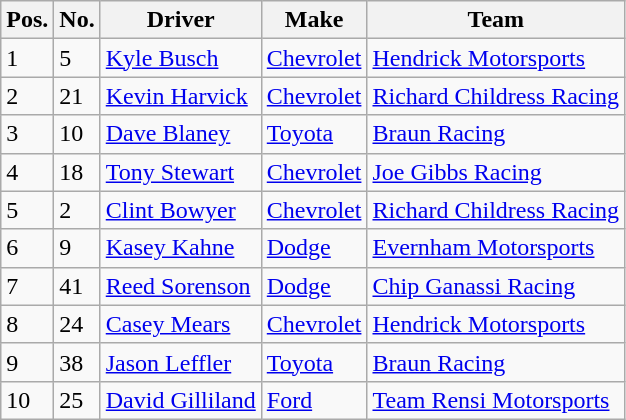<table class="wikitable">
<tr>
<th>Pos.</th>
<th>No.</th>
<th>Driver</th>
<th>Make</th>
<th>Team</th>
</tr>
<tr>
<td>1</td>
<td>5</td>
<td><a href='#'>Kyle Busch</a></td>
<td><a href='#'>Chevrolet</a></td>
<td><a href='#'>Hendrick Motorsports</a></td>
</tr>
<tr>
<td>2</td>
<td>21</td>
<td><a href='#'>Kevin Harvick</a></td>
<td><a href='#'>Chevrolet</a></td>
<td><a href='#'>Richard Childress Racing</a></td>
</tr>
<tr>
<td>3</td>
<td>10</td>
<td><a href='#'>Dave Blaney</a></td>
<td><a href='#'>Toyota</a></td>
<td><a href='#'>Braun Racing</a></td>
</tr>
<tr>
<td>4</td>
<td>18</td>
<td><a href='#'>Tony Stewart</a></td>
<td><a href='#'>Chevrolet</a></td>
<td><a href='#'>Joe Gibbs Racing</a></td>
</tr>
<tr>
<td>5</td>
<td>2</td>
<td><a href='#'>Clint Bowyer</a></td>
<td><a href='#'>Chevrolet</a></td>
<td><a href='#'>Richard Childress Racing</a></td>
</tr>
<tr>
<td>6</td>
<td>9</td>
<td><a href='#'>Kasey Kahne</a></td>
<td><a href='#'>Dodge</a></td>
<td><a href='#'>Evernham Motorsports</a></td>
</tr>
<tr>
<td>7</td>
<td>41</td>
<td><a href='#'>Reed Sorenson</a></td>
<td><a href='#'>Dodge</a></td>
<td><a href='#'>Chip Ganassi Racing</a></td>
</tr>
<tr>
<td>8</td>
<td>24</td>
<td><a href='#'>Casey Mears</a></td>
<td><a href='#'>Chevrolet</a></td>
<td><a href='#'>Hendrick Motorsports</a></td>
</tr>
<tr>
<td>9</td>
<td>38</td>
<td><a href='#'>Jason Leffler</a></td>
<td><a href='#'>Toyota</a></td>
<td><a href='#'>Braun Racing</a></td>
</tr>
<tr>
<td>10</td>
<td>25</td>
<td><a href='#'>David Gilliland</a></td>
<td><a href='#'>Ford</a></td>
<td><a href='#'>Team Rensi Motorsports</a></td>
</tr>
</table>
